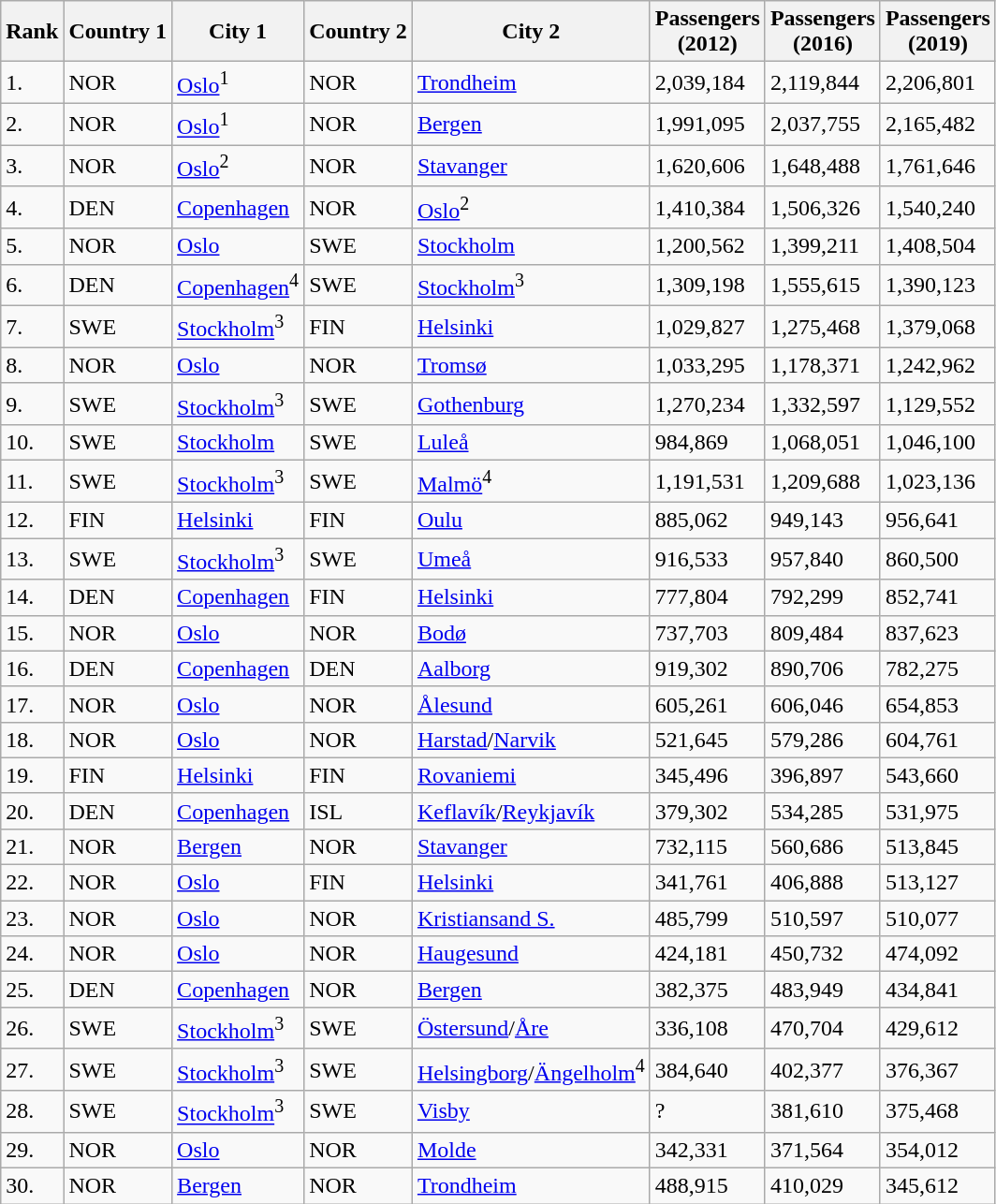<table class="wikitable sortable">
<tr>
<th>Rank</th>
<th>Country 1</th>
<th>City 1</th>
<th>Country 2</th>
<th>City 2</th>
<th>Passengers<br>(2012)</th>
<th>Passengers<br>(2016)</th>
<th>Passengers<br>(2019)</th>
</tr>
<tr>
<td>1.</td>
<td>NOR</td>
<td><a href='#'>Oslo</a><sup>1</sup></td>
<td>NOR</td>
<td><a href='#'>Trondheim</a></td>
<td>2,039,184</td>
<td>2,119,844</td>
<td>2,206,801</td>
</tr>
<tr>
<td>2.</td>
<td>NOR</td>
<td><a href='#'>Oslo</a><sup>1</sup></td>
<td>NOR</td>
<td><a href='#'>Bergen</a></td>
<td>1,991,095</td>
<td>2,037,755</td>
<td>2,165,482</td>
</tr>
<tr>
<td>3.</td>
<td>NOR</td>
<td><a href='#'>Oslo</a><sup>2</sup></td>
<td>NOR</td>
<td><a href='#'>Stavanger</a></td>
<td>1,620,606</td>
<td>1,648,488</td>
<td>1,761,646</td>
</tr>
<tr>
<td>4.</td>
<td>DEN</td>
<td><a href='#'>Copenhagen</a></td>
<td>NOR</td>
<td><a href='#'>Oslo</a><sup>2</sup></td>
<td>1,410,384</td>
<td>1,506,326</td>
<td>1,540,240</td>
</tr>
<tr>
<td>5.</td>
<td>NOR</td>
<td><a href='#'>Oslo</a></td>
<td>SWE</td>
<td><a href='#'>Stockholm</a></td>
<td>1,200,562</td>
<td>1,399,211</td>
<td>1,408,504</td>
</tr>
<tr>
<td>6.</td>
<td>DEN</td>
<td><a href='#'>Copenhagen</a><sup>4</sup></td>
<td>SWE</td>
<td><a href='#'>Stockholm</a><sup>3</sup></td>
<td>1,309,198</td>
<td>1,555,615</td>
<td>1,390,123</td>
</tr>
<tr>
<td>7.</td>
<td>SWE</td>
<td><a href='#'>Stockholm</a><sup>3</sup></td>
<td>FIN</td>
<td><a href='#'>Helsinki</a></td>
<td>1,029,827</td>
<td>1,275,468</td>
<td>1,379,068</td>
</tr>
<tr>
<td>8.</td>
<td>NOR</td>
<td><a href='#'>Oslo</a></td>
<td>NOR</td>
<td><a href='#'>Tromsø</a></td>
<td>1,033,295</td>
<td>1,178,371</td>
<td>1,242,962</td>
</tr>
<tr>
<td>9.</td>
<td>SWE</td>
<td><a href='#'>Stockholm</a><sup>3</sup></td>
<td>SWE</td>
<td><a href='#'>Gothenburg</a></td>
<td>1,270,234</td>
<td>1,332,597</td>
<td>1,129,552</td>
</tr>
<tr>
<td>10.</td>
<td>SWE</td>
<td><a href='#'>Stockholm</a></td>
<td>SWE</td>
<td><a href='#'>Luleå</a></td>
<td>984,869</td>
<td>1,068,051</td>
<td>1,046,100</td>
</tr>
<tr>
<td>11.</td>
<td>SWE</td>
<td><a href='#'>Stockholm</a><sup>3</sup></td>
<td>SWE</td>
<td><a href='#'>Malmö</a><sup>4</sup></td>
<td>1,191,531</td>
<td>1,209,688</td>
<td>1,023,136</td>
</tr>
<tr>
<td>12.</td>
<td>FIN</td>
<td><a href='#'>Helsinki</a></td>
<td>FIN</td>
<td><a href='#'>Oulu</a></td>
<td>885,062</td>
<td>949,143</td>
<td>956,641</td>
</tr>
<tr>
<td>13.</td>
<td>SWE</td>
<td><a href='#'>Stockholm</a><sup>3</sup></td>
<td>SWE</td>
<td><a href='#'>Umeå</a></td>
<td>916,533</td>
<td>957,840</td>
<td>860,500</td>
</tr>
<tr>
<td>14.</td>
<td>DEN</td>
<td><a href='#'>Copenhagen</a></td>
<td>FIN</td>
<td><a href='#'>Helsinki</a></td>
<td>777,804</td>
<td>792,299</td>
<td>852,741</td>
</tr>
<tr>
<td>15.</td>
<td>NOR</td>
<td><a href='#'>Oslo</a></td>
<td>NOR</td>
<td><a href='#'>Bodø</a></td>
<td>737,703</td>
<td>809,484</td>
<td>837,623</td>
</tr>
<tr>
<td>16.</td>
<td>DEN</td>
<td><a href='#'>Copenhagen</a></td>
<td>DEN</td>
<td><a href='#'>Aalborg</a></td>
<td>919,302</td>
<td>890,706</td>
<td>782,275</td>
</tr>
<tr>
<td>17.</td>
<td>NOR</td>
<td><a href='#'>Oslo</a></td>
<td>NOR</td>
<td><a href='#'>Ålesund</a></td>
<td>605,261</td>
<td>606,046</td>
<td>654,853</td>
</tr>
<tr>
<td>18.</td>
<td>NOR</td>
<td><a href='#'>Oslo</a></td>
<td>NOR</td>
<td><a href='#'>Harstad</a>/<a href='#'>Narvik</a></td>
<td>521,645</td>
<td>579,286</td>
<td>604,761</td>
</tr>
<tr>
<td>19.</td>
<td>FIN</td>
<td><a href='#'>Helsinki</a></td>
<td>FIN</td>
<td><a href='#'>Rovaniemi</a></td>
<td>345,496</td>
<td>396,897</td>
<td>543,660</td>
</tr>
<tr>
<td>20.</td>
<td>DEN</td>
<td><a href='#'>Copenhagen</a></td>
<td>ISL</td>
<td><a href='#'>Keflavík</a>/<a href='#'>Reykjavík</a></td>
<td>379,302</td>
<td>534,285</td>
<td>531,975</td>
</tr>
<tr>
<td>21.</td>
<td>NOR</td>
<td><a href='#'>Bergen</a></td>
<td>NOR</td>
<td><a href='#'>Stavanger</a></td>
<td>732,115</td>
<td>560,686</td>
<td>513,845</td>
</tr>
<tr>
<td>22.</td>
<td>NOR</td>
<td><a href='#'>Oslo</a></td>
<td>FIN</td>
<td><a href='#'>Helsinki</a></td>
<td>341,761</td>
<td>406,888</td>
<td>513,127</td>
</tr>
<tr>
<td>23.</td>
<td>NOR</td>
<td><a href='#'>Oslo</a></td>
<td>NOR</td>
<td><a href='#'>Kristiansand S.</a></td>
<td>485,799</td>
<td>510,597</td>
<td>510,077</td>
</tr>
<tr>
<td>24.</td>
<td>NOR</td>
<td><a href='#'>Oslo</a></td>
<td>NOR</td>
<td><a href='#'>Haugesund</a></td>
<td>424,181</td>
<td>450,732</td>
<td>474,092</td>
</tr>
<tr>
<td>25.</td>
<td>DEN</td>
<td><a href='#'>Copenhagen</a></td>
<td>NOR</td>
<td><a href='#'>Bergen</a></td>
<td>382,375</td>
<td>483,949</td>
<td>434,841</td>
</tr>
<tr>
<td>26.</td>
<td>SWE</td>
<td><a href='#'>Stockholm</a><sup>3</sup></td>
<td>SWE</td>
<td><a href='#'>Östersund</a>/<a href='#'>Åre</a></td>
<td>336,108</td>
<td>470,704</td>
<td>429,612</td>
</tr>
<tr>
<td>27.</td>
<td>SWE</td>
<td><a href='#'>Stockholm</a><sup>3</sup></td>
<td>SWE</td>
<td><a href='#'>Helsingborg</a>/<a href='#'>Ängelholm</a><sup>4</sup></td>
<td>384,640</td>
<td>402,377</td>
<td>376,367</td>
</tr>
<tr>
<td>28.</td>
<td>SWE</td>
<td><a href='#'>Stockholm</a><sup>3</sup></td>
<td>SWE</td>
<td><a href='#'>Visby</a></td>
<td>?</td>
<td>381,610</td>
<td>375,468</td>
</tr>
<tr>
<td>29.</td>
<td>NOR</td>
<td><a href='#'>Oslo</a></td>
<td>NOR</td>
<td><a href='#'>Molde</a></td>
<td>342,331</td>
<td>371,564</td>
<td>354,012</td>
</tr>
<tr>
<td>30.</td>
<td>NOR</td>
<td><a href='#'>Bergen</a></td>
<td>NOR</td>
<td><a href='#'>Trondheim</a></td>
<td>488,915</td>
<td>410,029</td>
<td>345,612<br></td>
</tr>
</table>
